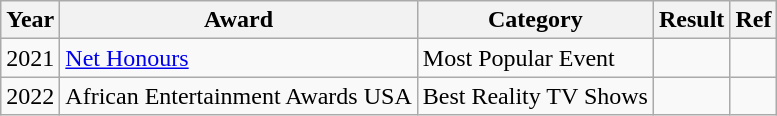<table class="wikitable">
<tr>
<th>Year</th>
<th>Award</th>
<th>Category</th>
<th>Result</th>
<th>Ref</th>
</tr>
<tr>
<td>2021</td>
<td><a href='#'>Net Honours</a></td>
<td>Most Popular Event</td>
<td></td>
<td></td>
</tr>
<tr>
<td>2022</td>
<td>African Entertainment Awards USA</td>
<td>Best Reality TV Shows</td>
<td></td>
<td></td>
</tr>
</table>
